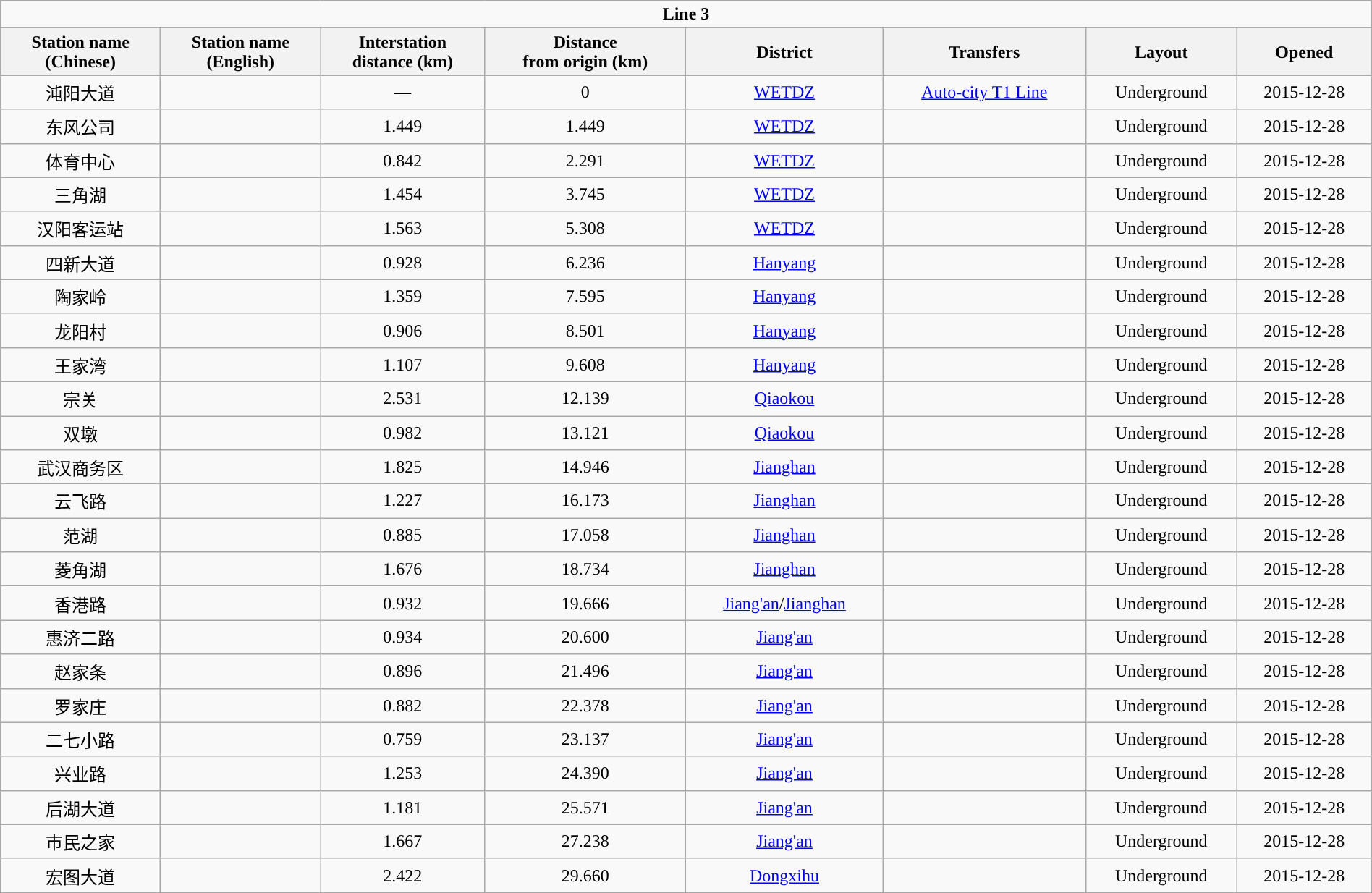<table class="wikitable" style="width:100%; text-align: center;">
<tr>
<td align=center colspan=10><span><strong>Line 3</strong></span></td>
</tr>
<tr bgcolor="#CCCCCC">
<th>Station name<br>(Chinese)</th>
<th>Station name<br>(English)</th>
<th>Interstation<br>distance (km)</th>
<th>Distance<br>from origin (km)</th>
<th>District</th>
<th>Transfers</th>
<th>Layout</th>
<th>Opened</th>
</tr>
<tr>
<td>沌阳大道</td>
<td></td>
<td>—</td>
<td>0</td>
<td><a href='#'>WETDZ</a></td>
<td><a href='#'>Auto-city T1 Line</a></td>
<td>Underground</td>
<td>2015-12-28</td>
</tr>
<tr>
<td>东风公司</td>
<td></td>
<td>1.449</td>
<td>1.449</td>
<td><a href='#'>WETDZ</a></td>
<td></td>
<td>Underground</td>
<td>2015-12-28</td>
</tr>
<tr>
<td>体育中心</td>
<td></td>
<td>0.842</td>
<td>2.291</td>
<td><a href='#'>WETDZ</a></td>
<td></td>
<td>Underground</td>
<td>2015-12-28</td>
</tr>
<tr>
<td>三角湖</td>
<td></td>
<td>1.454</td>
<td>3.745</td>
<td><a href='#'>WETDZ</a></td>
<td></td>
<td>Underground</td>
<td>2015-12-28</td>
</tr>
<tr>
<td style="white-space:nowrap">汉阳客运站</td>
<td><small></small></td>
<td>1.563</td>
<td>5.308</td>
<td><a href='#'>WETDZ</a></td>
<td></td>
<td>Underground</td>
<td>2015-12-28</td>
</tr>
<tr>
<td>四新大道</td>
<td></td>
<td>0.928</td>
<td>6.236</td>
<td><a href='#'>Hanyang</a></td>
<td></td>
<td>Underground</td>
<td>2015-12-28</td>
</tr>
<tr>
<td>陶家岭</td>
<td></td>
<td>1.359</td>
<td>7.595</td>
<td><a href='#'>Hanyang</a></td>
<td></td>
<td>Underground</td>
<td>2015-12-28</td>
</tr>
<tr>
<td>龙阳村</td>
<td></td>
<td>0.906</td>
<td>8.501</td>
<td><a href='#'>Hanyang</a></td>
<td></td>
<td>Underground</td>
<td>2015-12-28</td>
</tr>
<tr>
<td>王家湾</td>
<td></td>
<td>1.107</td>
<td>9.608</td>
<td><a href='#'>Hanyang</a></td>
<td></td>
<td>Underground</td>
<td>2015-12-28</td>
</tr>
<tr>
<td>宗关</td>
<td></td>
<td>2.531</td>
<td>12.139</td>
<td><a href='#'>Qiaokou</a></td>
<td></td>
<td>Underground</td>
<td>2015-12-28</td>
</tr>
<tr>
<td>双墩</td>
<td></td>
<td>0.982</td>
<td>13.121</td>
<td><a href='#'>Qiaokou</a></td>
<td></td>
<td>Underground</td>
<td>2015-12-28</td>
</tr>
<tr>
<td>武汉商务区</td>
<td></td>
<td>1.825</td>
<td>14.946</td>
<td><a href='#'>Jianghan</a></td>
<td></td>
<td>Underground</td>
<td>2015-12-28</td>
</tr>
<tr>
<td>云飞路</td>
<td></td>
<td>1.227</td>
<td>16.173</td>
<td><a href='#'>Jianghan</a></td>
<td></td>
<td>Underground</td>
<td>2015-12-28</td>
</tr>
<tr>
<td>范湖</td>
<td></td>
<td>0.885</td>
<td>17.058</td>
<td><a href='#'>Jianghan</a></td>
<td></td>
<td>Underground</td>
<td>2015-12-28</td>
</tr>
<tr>
<td>菱角湖</td>
<td></td>
<td>1.676</td>
<td>18.734</td>
<td><a href='#'>Jianghan</a></td>
<td></td>
<td>Underground</td>
<td>2015-12-28</td>
</tr>
<tr>
<td>香港路</td>
<td></td>
<td>0.932</td>
<td>19.666</td>
<td><a href='#'>Jiang'an</a>/<a href='#'>Jianghan</a></td>
<td> </td>
<td>Underground</td>
<td>2015-12-28</td>
</tr>
<tr>
<td>惠济二路</td>
<td></td>
<td>0.934</td>
<td>20.600</td>
<td><a href='#'>Jiang'an</a></td>
<td></td>
<td>Underground</td>
<td>2015-12-28</td>
</tr>
<tr>
<td>赵家条</td>
<td></td>
<td>0.896</td>
<td>21.496</td>
<td><a href='#'>Jiang'an</a></td>
<td></td>
<td>Underground</td>
<td>2015-12-28</td>
</tr>
<tr>
<td>罗家庄</td>
<td></td>
<td>0.882</td>
<td>22.378</td>
<td><a href='#'>Jiang'an</a></td>
<td></td>
<td>Underground</td>
<td>2015-12-28</td>
</tr>
<tr>
<td>二七小路</td>
<td></td>
<td>0.759</td>
<td>23.137</td>
<td><a href='#'>Jiang'an</a></td>
<td></td>
<td>Underground</td>
<td>2015-12-28</td>
</tr>
<tr>
<td>兴业路</td>
<td></td>
<td>1.253</td>
<td>24.390</td>
<td><a href='#'>Jiang'an</a></td>
<td></td>
<td>Underground</td>
<td>2015-12-28</td>
</tr>
<tr>
<td>后湖大道</td>
<td></td>
<td>1.181</td>
<td>25.571</td>
<td><a href='#'>Jiang'an</a></td>
<td></td>
<td>Underground</td>
<td>2015-12-28</td>
</tr>
<tr>
<td>市民之家</td>
<td></td>
<td>1.667</td>
<td>27.238</td>
<td><a href='#'>Jiang'an</a></td>
<td></td>
<td>Underground</td>
<td>2015-12-28</td>
</tr>
<tr>
<td>宏图大道</td>
<td></td>
<td>2.422</td>
<td>29.660</td>
<td><a href='#'>Dongxihu</a></td>
<td> </td>
<td>Underground</td>
<td>2015-12-28</td>
</tr>
</table>
